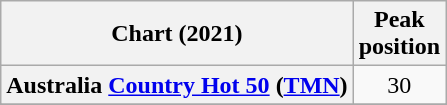<table class="wikitable sortable plainrowheaders" style="text-align:center">
<tr>
<th scope="col">Chart (2021)</th>
<th scope="col">Peak<br>position</th>
</tr>
<tr>
<th scope="row">Australia <a href='#'>Country Hot 50</a> (<a href='#'>TMN</a>)</th>
<td>30</td>
</tr>
<tr>
</tr>
<tr>
</tr>
<tr>
</tr>
<tr ->
</tr>
<tr>
</tr>
</table>
